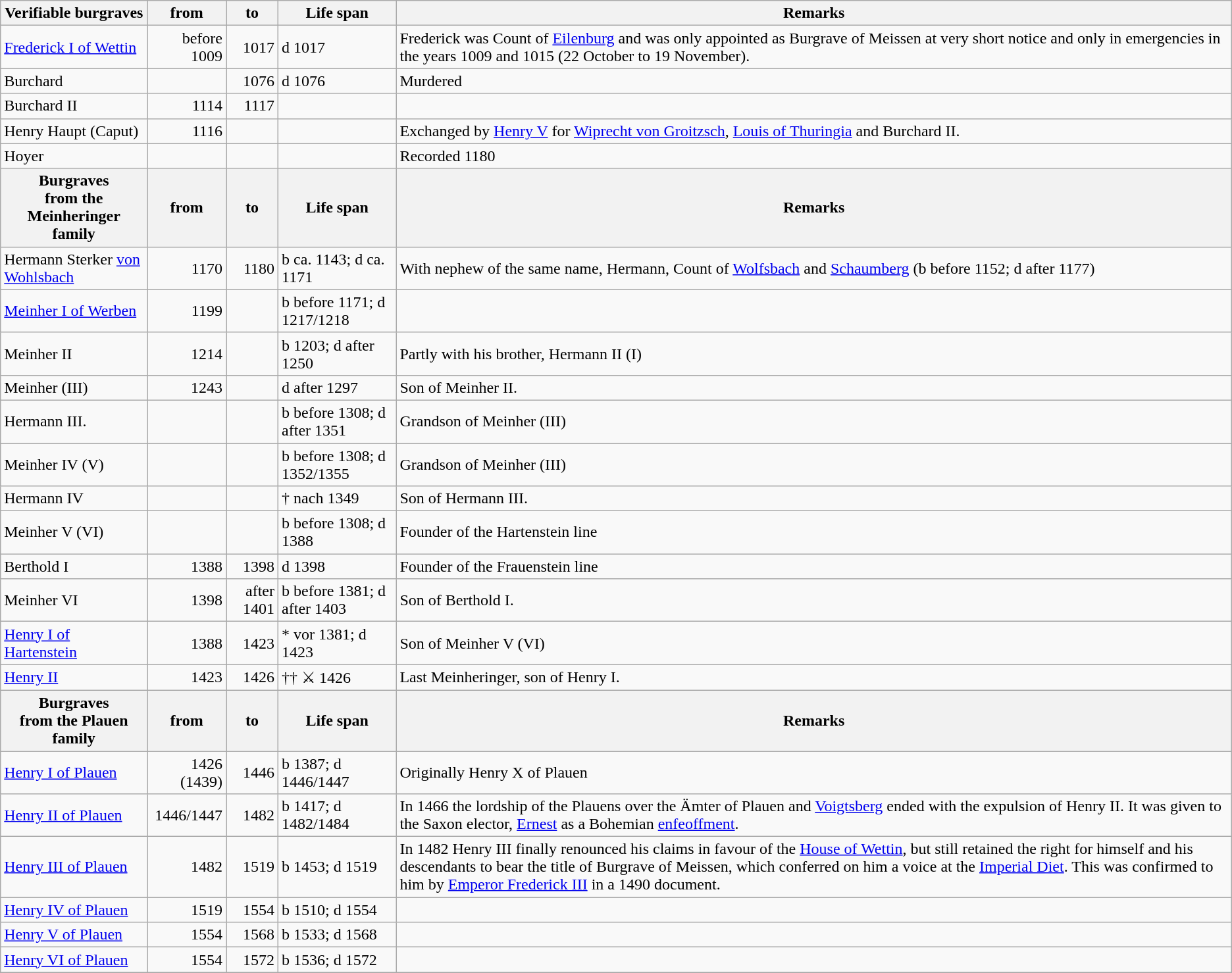<table class="wikitable">
<tr>
<th bgcolor="#FFDEAD">Verifiable burgraves</th>
<th bgcolor="#FFDEAD">from</th>
<th bgcolor="#FFDEAD">to</th>
<th bgcolor="#FFDEAD">Life span</th>
<th bgcolor="#FFDEAD">Remarks</th>
</tr>
<tr>
<td><a href='#'>Frederick I of Wettin</a></td>
<td align="right">before 1009</td>
<td align="right">1017</td>
<td>d 1017</td>
<td>Frederick was Count of <a href='#'>Eilenburg</a> and was only appointed as Burgrave of Meissen at very short notice and only in emergencies in the years 1009 and 1015 (22 October to 19 November).</td>
</tr>
<tr>
<td>Burchard</td>
<td align="right"></td>
<td align="right">1076</td>
<td>d 1076</td>
<td>Murdered</td>
</tr>
<tr>
<td>Burchard II</td>
<td align="right">1114</td>
<td align="right">1117</td>
<td></td>
<td></td>
</tr>
<tr>
<td>Henry Haupt (Caput)</td>
<td align="right">1116</td>
<td align="right"></td>
<td></td>
<td>Exchanged by <a href='#'>Henry V</a> for <a href='#'>Wiprecht von Groitzsch</a>, <a href='#'>Louis of Thuringia</a> and Burchard II.</td>
</tr>
<tr>
<td>Hoyer</td>
<td align="right"></td>
<td align="right"></td>
<td></td>
<td>Recorded 1180</td>
</tr>
<tr>
<th bgcolor="#FFDEAD">Burgraves <br> from the Meinheringer family</th>
<th bgcolor="#FFDEAD">from</th>
<th bgcolor="#FFDEAD">to</th>
<th bgcolor="#FFDEAD">Life span</th>
<th bgcolor="#FFDEAD">Remarks</th>
</tr>
<tr>
<td>Hermann Sterker <a href='#'>von Wohlsbach</a></td>
<td align="right">1170</td>
<td align="right">1180</td>
<td>b ca. 1143; d ca. 1171</td>
<td>With nephew of the same name, Hermann, Count of <a href='#'>Wolfsbach</a> and <a href='#'>Schaumberg</a> (b before 1152; d after 1177)</td>
</tr>
<tr>
<td><a href='#'>Meinher I of Werben</a></td>
<td align="right">1199</td>
<td align="right"></td>
<td>b before 1171; d 1217/1218</td>
<td></td>
</tr>
<tr>
<td>Meinher II</td>
<td align="right">1214</td>
<td align="right"></td>
<td>b 1203; d after 1250</td>
<td>Partly with his brother, Hermann II (I)</td>
</tr>
<tr>
<td>Meinher (III)</td>
<td align="right">1243</td>
<td align="right"></td>
<td>d after 1297</td>
<td>Son of Meinher II.</td>
</tr>
<tr>
<td>Hermann III.</td>
<td align="right"></td>
<td align="right"></td>
<td>b before 1308; d after 1351</td>
<td>Grandson of Meinher (III)</td>
</tr>
<tr>
<td>Meinher IV (V)</td>
<td align="right"></td>
<td align="right"></td>
<td>b before 1308; d 1352/1355</td>
<td>Grandson of Meinher (III)</td>
</tr>
<tr>
<td>Hermann IV</td>
<td align="right"></td>
<td align="right"></td>
<td>† nach 1349</td>
<td>Son of Hermann III.</td>
</tr>
<tr>
<td>Meinher V (VI)</td>
<td align="right"></td>
<td align="right"></td>
<td>b before 1308; d 1388</td>
<td>Founder of the Hartenstein line</td>
</tr>
<tr>
<td>Berthold I</td>
<td align="right">1388</td>
<td align="right">1398</td>
<td>d 1398</td>
<td>Founder of the Frauenstein line</td>
</tr>
<tr>
<td>Meinher VI</td>
<td align="right">1398</td>
<td align="right">after 1401</td>
<td>b before 1381; d after 1403</td>
<td>Son of Berthold I.</td>
</tr>
<tr>
<td><a href='#'>Henry I of Hartenstein</a></td>
<td align="right">1388</td>
<td align="right">1423</td>
<td>* vor 1381; d 1423</td>
<td>Son of Meinher V (VI)</td>
</tr>
<tr>
<td><a href='#'>Henry II</a></td>
<td align="right">1423</td>
<td align="right">1426</td>
<td>†† ⚔ 1426</td>
<td>Last Meinheringer, son of Henry I.</td>
</tr>
<tr>
<th bgcolor="#FFDEAD">Burgraves <br> from the Plauen family</th>
<th bgcolor="#FFDEAD">from</th>
<th bgcolor="#FFDEAD">to</th>
<th bgcolor="#FFDEAD">Life span</th>
<th bgcolor="#FFDEAD">Remarks</th>
</tr>
<tr>
<td><a href='#'>Henry I of Plauen</a></td>
<td align="right">1426 (1439)</td>
<td align="right">1446</td>
<td>b 1387; d 1446/1447</td>
<td>Originally Henry X of Plauen</td>
</tr>
<tr>
<td><a href='#'>Henry II of Plauen</a></td>
<td align="right">1446/1447</td>
<td align="right">1482</td>
<td>b 1417; d 1482/1484</td>
<td>In 1466 the lordship of the Plauens over the Ämter of Plauen and <a href='#'>Voigtsberg</a> ended with the expulsion of Henry II. It was given to the Saxon elector, <a href='#'>Ernest</a> as a Bohemian <a href='#'>enfeoffment</a>.</td>
</tr>
<tr>
<td><a href='#'>Henry III of Plauen</a></td>
<td align="right">1482</td>
<td align="right">1519</td>
<td>b 1453; d 1519</td>
<td>In 1482 Henry III finally renounced his claims in favour of the <a href='#'>House of Wettin</a>, but still retained the right for himself and his descendants to bear the title of Burgrave of Meissen, which conferred on him a voice at the <a href='#'>Imperial Diet</a>. This was confirmed to him by <a href='#'>Emperor Frederick III</a> in a 1490 document.</td>
</tr>
<tr>
<td><a href='#'>Henry IV of Plauen</a></td>
<td align="right">1519</td>
<td align="right">1554</td>
<td>b 1510; d 1554</td>
<td></td>
</tr>
<tr>
<td><a href='#'>Henry V of Plauen</a></td>
<td align="right">1554</td>
<td align="right">1568</td>
<td>b 1533; d 1568</td>
<td></td>
</tr>
<tr>
<td><a href='#'>Henry VI of Plauen</a></td>
<td align="right">1554</td>
<td align="right">1572</td>
<td>b 1536; d 1572</td>
<td></td>
</tr>
<tr>
</tr>
</table>
